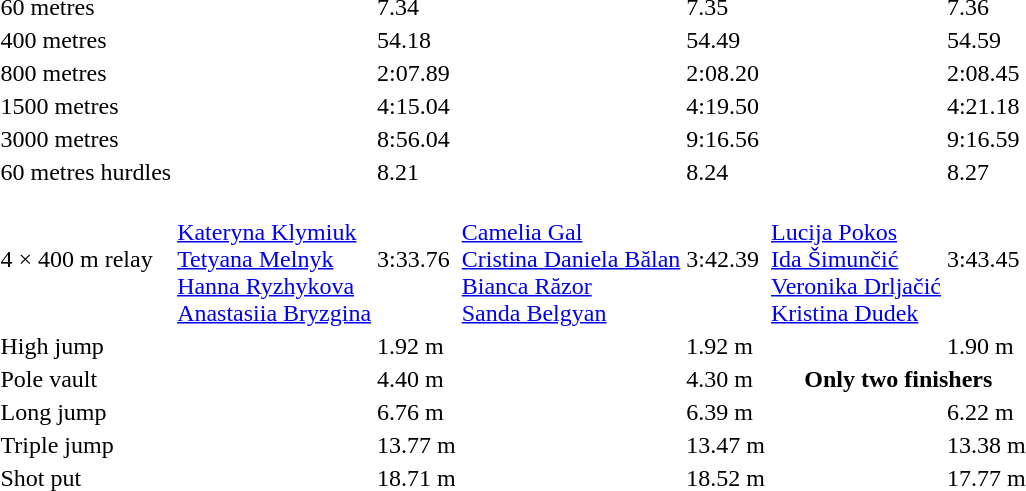<table>
<tr>
<td>60 metres</td>
<td></td>
<td>7.34 </td>
<td></td>
<td>7.35</td>
<td></td>
<td>7.36 </td>
</tr>
<tr>
<td>400 metres</td>
<td></td>
<td>54.18</td>
<td></td>
<td>54.49</td>
<td></td>
<td>54.59</td>
</tr>
<tr>
<td>800 metres</td>
<td></td>
<td>2:07.89 </td>
<td></td>
<td>2:08.20</td>
<td></td>
<td>2:08.45 </td>
</tr>
<tr>
<td>1500 metres</td>
<td></td>
<td>4:15.04</td>
<td></td>
<td>4:19.50 </td>
<td></td>
<td>4:21.18 </td>
</tr>
<tr>
<td>3000 metres</td>
<td></td>
<td>8:56.04</td>
<td></td>
<td>9:16.56</td>
<td></td>
<td>9:16.59 </td>
</tr>
<tr>
<td>60 metres hurdles</td>
<td></td>
<td>8.21</td>
<td></td>
<td>8.24</td>
<td></td>
<td>8.27</td>
</tr>
<tr>
<td>4 × 400 m relay</td>
<td><br><a href='#'>Kateryna Klymiuk</a><br><a href='#'>Tetyana Melnyk</a><br><a href='#'>Hanna Ryzhykova</a><br><a href='#'>Anastasiia Bryzgina</a></td>
<td>3:33.76</td>
<td><br><a href='#'>Camelia Gal</a><br><a href='#'>Cristina Daniela Bălan</a><br><a href='#'>Bianca Răzor</a><br><a href='#'>Sanda Belgyan</a></td>
<td>3:42.39</td>
<td><br><a href='#'>Lucija Pokos</a><br><a href='#'>Ida Šimunčić</a><br><a href='#'>Veronika Drljačić</a><br><a href='#'>Kristina Dudek</a></td>
<td>3:43.45 <small></small></td>
</tr>
<tr>
<td>High jump</td>
<td></td>
<td>1.92 m</td>
<td></td>
<td>1.92 m </td>
<td></td>
<td>1.90 m</td>
</tr>
<tr>
<td>Pole vault</td>
<td></td>
<td>4.40 m</td>
<td></td>
<td>4.30 m</td>
<th colspan=2>Only two finishers</th>
</tr>
<tr>
<td>Long jump</td>
<td></td>
<td>6.76 m</td>
<td></td>
<td>6.39 m</td>
<td></td>
<td>6.22 m</td>
</tr>
<tr>
<td>Triple jump</td>
<td></td>
<td>13.77 m</td>
<td></td>
<td>13.47 m</td>
<td></td>
<td>13.38 m</td>
</tr>
<tr>
<td>Shot put</td>
<td></td>
<td>18.71 m</td>
<td></td>
<td>18.52 m </td>
<td></td>
<td>17.77 m</td>
</tr>
</table>
